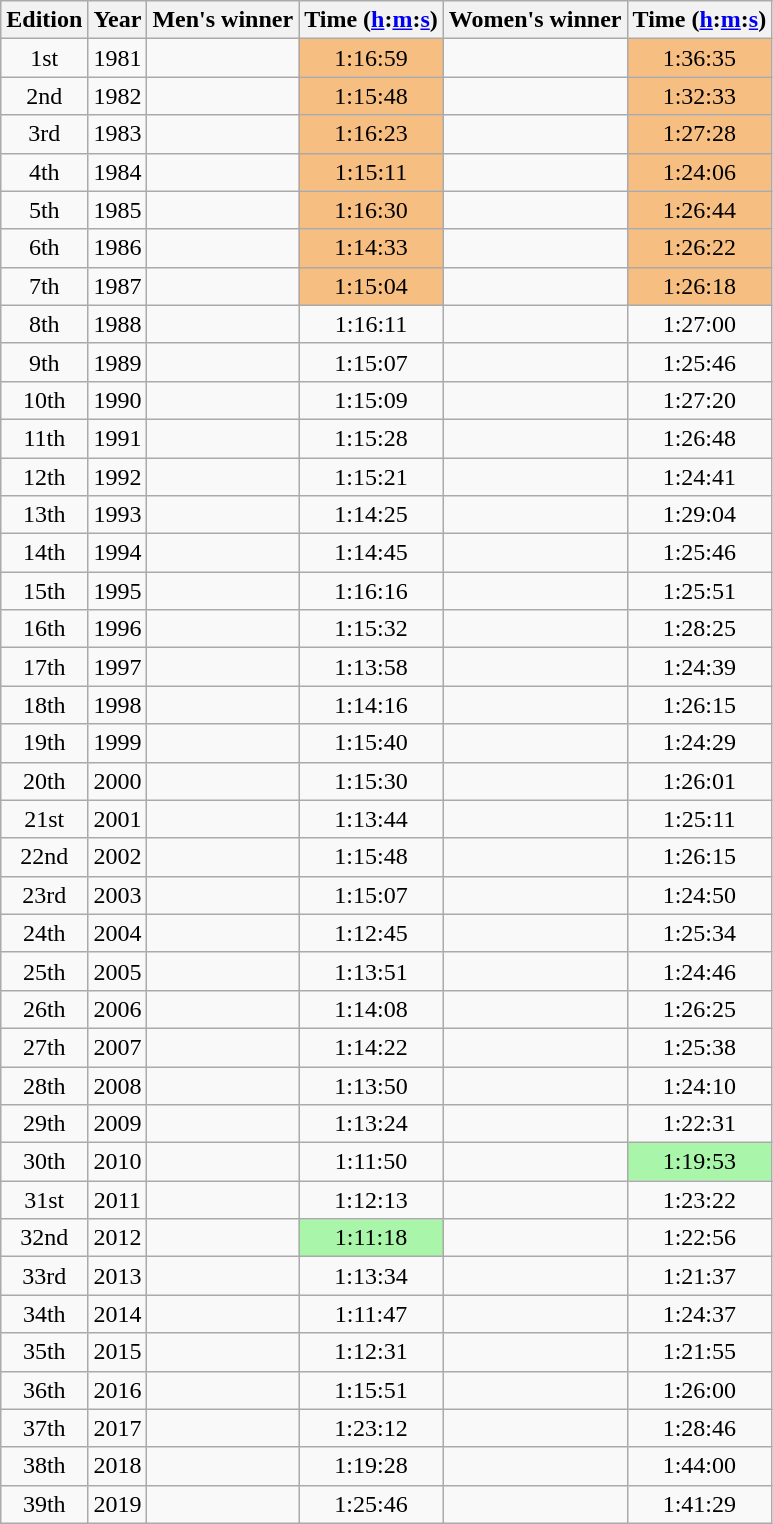<table class="wikitable sortable" style="text-align:center">
<tr>
<th class=unsortable>Edition</th>
<th>Year</th>
<th class=unsortable>Men's winner</th>
<th>Time (<a href='#'>h</a>:<a href='#'>m</a>:<a href='#'>s</a>)</th>
<th class=unsortable>Women's winner</th>
<th>Time (<a href='#'>h</a>:<a href='#'>m</a>:<a href='#'>s</a>)</th>
</tr>
<tr>
<td>1st</td>
<td>1981</td>
<td align=left><br></td>
<td bgcolor=#F7BE81>1:16:59</td>
<td align=left></td>
<td bgcolor=#F7BE81>1:36:35</td>
</tr>
<tr>
<td>2nd</td>
<td>1982</td>
<td align=left></td>
<td bgcolor=#F7BE81>1:15:48</td>
<td align=left></td>
<td bgcolor=#F7BE81>1:32:33</td>
</tr>
<tr>
<td>3rd</td>
<td>1983</td>
<td align=left></td>
<td bgcolor=#F7BE81>1:16:23</td>
<td align=left></td>
<td bgcolor=#F7BE81>1:27:28</td>
</tr>
<tr>
<td>4th</td>
<td>1984</td>
<td align=left></td>
<td bgcolor=#F7BE81>1:15:11</td>
<td align=left></td>
<td bgcolor=#F7BE81>1:24:06</td>
</tr>
<tr>
<td>5th</td>
<td>1985</td>
<td align=left></td>
<td bgcolor=#F7BE81>1:16:30</td>
<td align=left></td>
<td bgcolor=#F7BE81>1:26:44</td>
</tr>
<tr>
<td>6th</td>
<td>1986</td>
<td align=left><br></td>
<td bgcolor=#F7BE81>1:14:33</td>
<td align=left></td>
<td bgcolor=#F7BE81>1:26:22</td>
</tr>
<tr>
<td>7th</td>
<td>1987</td>
<td align=left></td>
<td bgcolor=#F7BE81>1:15:04</td>
<td align=left></td>
<td bgcolor=#F7BE81>1:26:18</td>
</tr>
<tr>
<td>8th</td>
<td>1988</td>
<td align=left></td>
<td>1:16:11</td>
<td align=left></td>
<td>1:27:00</td>
</tr>
<tr>
<td>9th</td>
<td>1989</td>
<td align=left></td>
<td>1:15:07</td>
<td align=left></td>
<td>1:25:46</td>
</tr>
<tr>
<td>10th</td>
<td>1990</td>
<td align=left></td>
<td>1:15:09</td>
<td align=left></td>
<td>1:27:20</td>
</tr>
<tr>
<td>11th</td>
<td>1991</td>
<td align=left></td>
<td>1:15:28</td>
<td align=left></td>
<td>1:26:48</td>
</tr>
<tr>
<td>12th</td>
<td>1992</td>
<td align=left></td>
<td>1:15:21</td>
<td align=left></td>
<td>1:24:41</td>
</tr>
<tr>
<td>13th</td>
<td>1993</td>
<td align=left></td>
<td>1:14:25</td>
<td align=left></td>
<td>1:29:04</td>
</tr>
<tr>
<td>14th</td>
<td>1994</td>
<td align=left></td>
<td>1:14:45</td>
<td align=left></td>
<td>1:25:46</td>
</tr>
<tr>
<td>15th</td>
<td>1995</td>
<td align=left></td>
<td>1:16:16</td>
<td align=left></td>
<td>1:25:51</td>
</tr>
<tr>
<td>16th</td>
<td>1996</td>
<td align=left></td>
<td>1:15:32</td>
<td align=left></td>
<td>1:28:25</td>
</tr>
<tr>
<td>17th</td>
<td>1997</td>
<td align=left></td>
<td>1:13:58</td>
<td align=left></td>
<td>1:24:39</td>
</tr>
<tr>
<td>18th</td>
<td>1998</td>
<td align=left></td>
<td>1:14:16</td>
<td align=left></td>
<td>1:26:15</td>
</tr>
<tr>
<td>19th</td>
<td>1999</td>
<td align=left></td>
<td>1:15:40</td>
<td align=left></td>
<td>1:24:29</td>
</tr>
<tr>
<td>20th</td>
<td>2000</td>
<td align=left></td>
<td>1:15:30</td>
<td align=left></td>
<td>1:26:01</td>
</tr>
<tr>
<td>21st</td>
<td>2001</td>
<td align=left></td>
<td>1:13:44</td>
<td align=left></td>
<td>1:25:11</td>
</tr>
<tr>
<td>22nd</td>
<td>2002</td>
<td align=left></td>
<td>1:15:48</td>
<td align=left></td>
<td>1:26:15</td>
</tr>
<tr>
<td>23rd</td>
<td>2003</td>
<td align=left></td>
<td>1:15:07</td>
<td align=left></td>
<td>1:24:50</td>
</tr>
<tr>
<td>24th</td>
<td>2004</td>
<td align=left></td>
<td>1:12:45</td>
<td align=left></td>
<td>1:25:34</td>
</tr>
<tr>
<td>25th</td>
<td>2005</td>
<td align=left></td>
<td>1:13:51</td>
<td align=left></td>
<td>1:24:46</td>
</tr>
<tr>
<td>26th</td>
<td>2006</td>
<td align=left></td>
<td>1:14:08</td>
<td align=left></td>
<td>1:26:25</td>
</tr>
<tr>
<td>27th</td>
<td>2007</td>
<td align=left></td>
<td>1:14:22</td>
<td align=left></td>
<td>1:25:38</td>
</tr>
<tr>
<td>28th</td>
<td>2008</td>
<td align=left></td>
<td>1:13:50</td>
<td align=left></td>
<td>1:24:10</td>
</tr>
<tr>
<td>29th</td>
<td>2009</td>
<td align=left></td>
<td>1:13:24</td>
<td align=left></td>
<td>1:22:31</td>
</tr>
<tr>
<td>30th</td>
<td>2010</td>
<td align=left></td>
<td>1:11:50</td>
<td align=left></td>
<td bgcolor=#A9F5A9>1:19:53</td>
</tr>
<tr>
<td>31st</td>
<td>2011</td>
<td align=left></td>
<td>1:12:13</td>
<td align=left></td>
<td>1:23:22</td>
</tr>
<tr>
<td>32nd</td>
<td>2012</td>
<td align=left></td>
<td bgcolor=#A9F5A9>1:11:18</td>
<td align=left></td>
<td>1:22:56</td>
</tr>
<tr>
<td>33rd</td>
<td>2013</td>
<td align=left></td>
<td>1:13:34</td>
<td align=left></td>
<td>1:21:37</td>
</tr>
<tr>
<td>34th</td>
<td>2014</td>
<td align=left></td>
<td>1:11:47</td>
<td align=left></td>
<td>1:24:37</td>
</tr>
<tr>
<td>35th</td>
<td>2015</td>
<td align=left></td>
<td>1:12:31</td>
<td align=left></td>
<td>1:21:55</td>
</tr>
<tr>
<td>36th</td>
<td>2016</td>
<td align=left></td>
<td>1:15:51</td>
<td align=left></td>
<td>1:26:00</td>
</tr>
<tr>
<td>37th</td>
<td>2017</td>
<td align=left></td>
<td>1:23:12</td>
<td align=left></td>
<td>1:28:46</td>
</tr>
<tr>
<td>38th</td>
<td>2018</td>
<td align=left></td>
<td>1:19:28</td>
<td align=left></td>
<td>1:44:00</td>
</tr>
<tr>
<td>39th</td>
<td>2019</td>
<td align=left></td>
<td>1:25:46</td>
<td align=left></td>
<td>1:41:29</td>
</tr>
</table>
